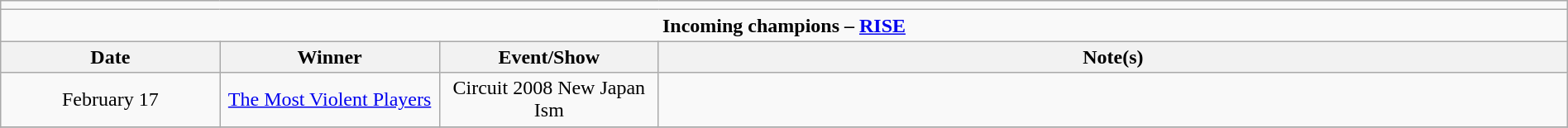<table class="wikitable" style="text-align:center; width:100%;">
<tr>
<td colspan="5"></td>
</tr>
<tr>
<td colspan="5"><strong>Incoming champions – <a href='#'>RISE</a> </strong></td>
</tr>
<tr>
<th width=14%>Date</th>
<th width=14%>Winner</th>
<th width=14%>Event/Show</th>
<th width=58%>Note(s)</th>
</tr>
<tr>
<td>February 17</td>
<td><a href='#'>The Most Violent Players</a><br></td>
<td>Circuit 2008 New Japan Ism</td>
<td align="left"></td>
</tr>
<tr>
</tr>
</table>
